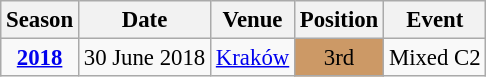<table class="wikitable" style="text-align:center; font-size:95%;">
<tr>
<th>Season</th>
<th>Date</th>
<th>Venue</th>
<th>Position</th>
<th>Event</th>
</tr>
<tr>
<td><strong><a href='#'>2018</a></strong></td>
<td align=right>30 June 2018</td>
<td align=left><a href='#'>Kraków</a></td>
<td bgcolor=cc9966>3rd</td>
<td>Mixed C2</td>
</tr>
</table>
